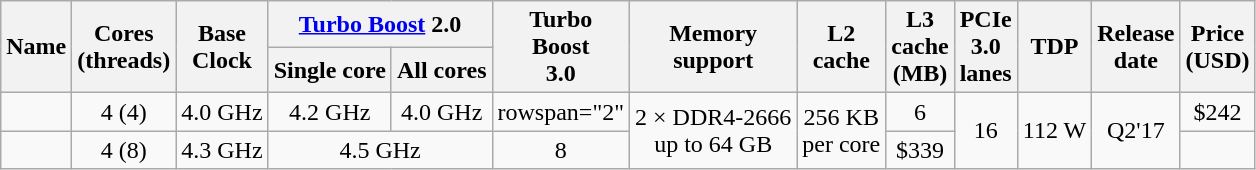<table class="wikitable sortable" style="text-align: center;">
<tr>
<th rowspan="2">Name</th>
<th rowspan="2">Cores<br>(threads)</th>
<th rowspan="2">Base<br>Clock</th>
<th colspan="2"><a href='#'>Turbo Boost</a> 2.0</th>
<th rowspan="2">Turbo<br>Boost<br>3.0</th>
<th rowspan="2">Memory<br>support</th>
<th rowspan="2">L2<br>cache</th>
<th rowspan="2">L3<br>cache<br>(MB)</th>
<th rowspan="2">PCIe<br>3.0<br>lanes</th>
<th rowspan="2">TDP</th>
<th rowspan="2">Release<br>date</th>
<th rowspan="2">Price<br>(USD)</th>
</tr>
<tr>
<th>Single core</th>
<th>All cores</th>
</tr>
<tr>
<td></td>
<td>4 (4)</td>
<td>4.0 GHz</td>
<td>4.2 GHz</td>
<td>4.0 GHz</td>
<td>rowspan="2" </td>
<td rowspan="2">2 × DDR4-2666<br>up to 64 GB</td>
<td rowspan="2">256 KB<br>per core</td>
<td>6</td>
<td rowspan="2">16</td>
<td rowspan="2">112 W</td>
<td rowspan="2" align="center">Q2'17</td>
<td>$242</td>
</tr>
<tr>
<td></td>
<td>4 (8)</td>
<td>4.3 GHz</td>
<td colspan="2">4.5 GHz</td>
<td>8</td>
<td>$339</td>
</tr>
</table>
